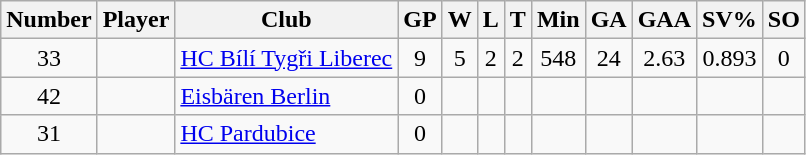<table class="wikitable sortable" style="text-align:center; padding:4px; border-spacing=0;">
<tr>
<th>Number</th>
<th>Player</th>
<th>Club</th>
<th>GP</th>
<th>W</th>
<th>L</th>
<th>T</th>
<th>Min</th>
<th>GA</th>
<th>GAA</th>
<th>SV%</th>
<th>SO</th>
</tr>
<tr>
<td>33</td>
<td align=left></td>
<td align=left><a href='#'>HC Bílí Tygři Liberec</a></td>
<td>9</td>
<td>5</td>
<td>2</td>
<td>2</td>
<td>548</td>
<td>24</td>
<td>2.63</td>
<td>0.893</td>
<td>0</td>
</tr>
<tr>
<td>42</td>
<td align=left></td>
<td align=left><a href='#'>Eisbären Berlin</a></td>
<td>0</td>
<td></td>
<td></td>
<td></td>
<td></td>
<td></td>
<td></td>
<td></td>
<td></td>
</tr>
<tr>
<td>31</td>
<td align=left></td>
<td align=left><a href='#'>HC Pardubice</a></td>
<td>0</td>
<td></td>
<td></td>
<td></td>
<td></td>
<td></td>
<td></td>
<td></td>
<td></td>
</tr>
</table>
